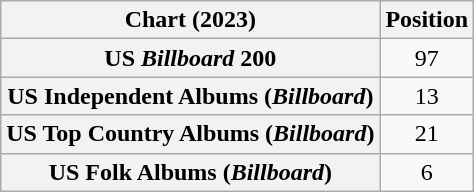<table class="wikitable sortable plainrowheaders" style="text-align:center">
<tr>
<th scope="col">Chart (2023)</th>
<th scope="col">Position</th>
</tr>
<tr>
<th scope="row">US <em>Billboard</em> 200</th>
<td>97</td>
</tr>
<tr>
<th scope="row">US Independent Albums (<em>Billboard</em>)</th>
<td>13</td>
</tr>
<tr>
<th scope="row">US Top Country Albums (<em>Billboard</em>)</th>
<td>21</td>
</tr>
<tr>
<th scope="row">US Folk Albums (<em>Billboard</em>)</th>
<td>6</td>
</tr>
</table>
